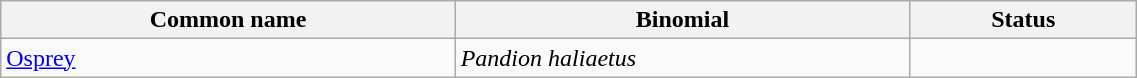<table style="width:60%;" class="wikitable">
<tr>
<th width=40%>Common name</th>
<th width=40%>Binomial</th>
<th width=20%>Status</th>
</tr>
<tr>
<td><a href='#'>Osprey</a></td>
<td><em>Pandion haliaetus</em></td>
<td></td>
</tr>
</table>
